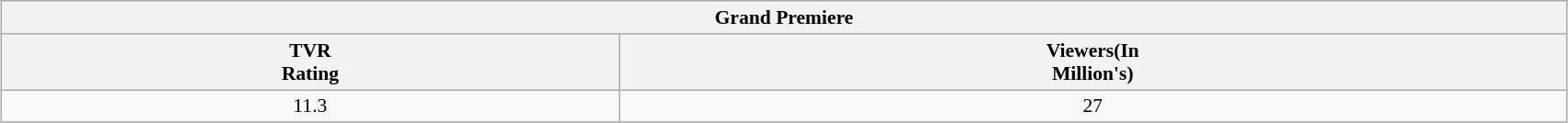<table class="wikitable" style="font-size:90%; text-align:center; width: 90%; margin-left: auto; margin-right: auto;style=width:50em ">
<tr>
<th colspan="2">Grand Premiere</th>
</tr>
<tr>
<th>TVR<br>Rating</th>
<th>Viewers(In<br>Million's)</th>
</tr>
<tr>
<td>11.3</td>
<td>27</td>
</tr>
</table>
